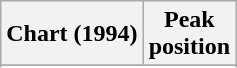<table class="wikitable sortable">
<tr>
<th align="left">Chart (1994)</th>
<th style="text-align:center;">Peak<br>position</th>
</tr>
<tr>
</tr>
<tr>
</tr>
</table>
